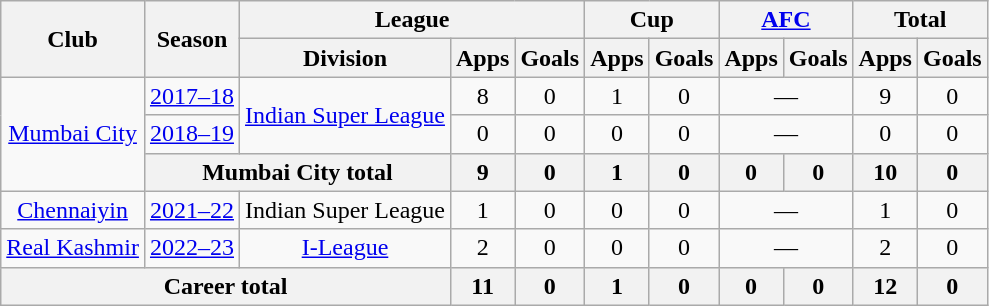<table class="wikitable" style="text-align: center;">
<tr>
<th rowspan="2">Club</th>
<th rowspan="2">Season</th>
<th colspan="3">League</th>
<th colspan="2">Cup</th>
<th colspan="2"><a href='#'>AFC</a></th>
<th colspan="2">Total</th>
</tr>
<tr>
<th>Division</th>
<th>Apps</th>
<th>Goals</th>
<th>Apps</th>
<th>Goals</th>
<th>Apps</th>
<th>Goals</th>
<th>Apps</th>
<th>Goals</th>
</tr>
<tr>
<td rowspan="3"><a href='#'>Mumbai City</a></td>
<td><a href='#'>2017–18</a></td>
<td rowspan="2"><a href='#'>Indian Super League</a></td>
<td>8</td>
<td>0</td>
<td>1</td>
<td>0</td>
<td colspan="2">—</td>
<td>9</td>
<td>0</td>
</tr>
<tr>
<td><a href='#'>2018–19</a></td>
<td>0</td>
<td>0</td>
<td>0</td>
<td>0</td>
<td colspan="2">—</td>
<td>0</td>
<td>0</td>
</tr>
<tr>
<th colspan="2">Mumbai City total</th>
<th>9</th>
<th>0</th>
<th>1</th>
<th>0</th>
<th>0</th>
<th>0</th>
<th>10</th>
<th>0</th>
</tr>
<tr>
<td rowspan="1"><a href='#'>Chennaiyin</a></td>
<td><a href='#'>2021–22</a></td>
<td rowspan="1">Indian Super League</td>
<td>1</td>
<td>0</td>
<td>0</td>
<td>0</td>
<td colspan="2">—</td>
<td>1</td>
<td>0</td>
</tr>
<tr>
<td rowspan="1"><a href='#'>Real Kashmir</a></td>
<td><a href='#'>2022–23</a></td>
<td rowspan="1"><a href='#'>I-League</a></td>
<td>2</td>
<td>0</td>
<td>0</td>
<td>0</td>
<td colspan="2">—</td>
<td>2</td>
<td>0</td>
</tr>
<tr>
<th colspan="3">Career total</th>
<th>11</th>
<th>0</th>
<th>1</th>
<th>0</th>
<th>0</th>
<th>0</th>
<th>12</th>
<th>0</th>
</tr>
</table>
